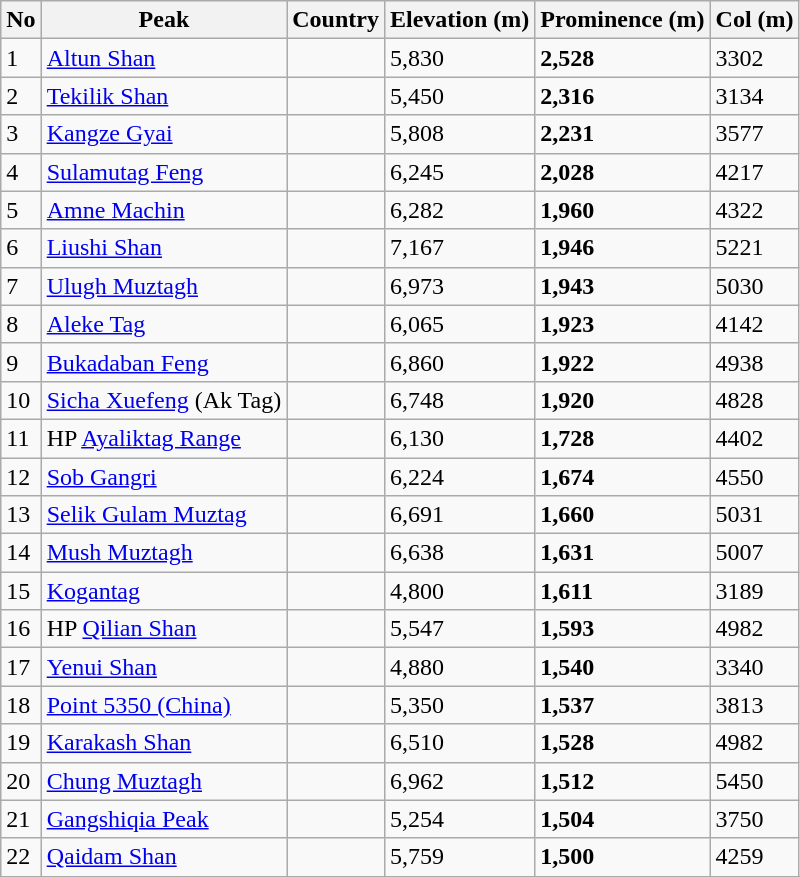<table class="wikitable sortable">
<tr>
<th>No</th>
<th>Peak</th>
<th>Country</th>
<th>Elevation (m)</th>
<th>Prominence (m)</th>
<th>Col (m)</th>
</tr>
<tr>
<td>1</td>
<td><a href='#'>Altun Shan</a></td>
<td></td>
<td>5,830</td>
<td><strong>2,528</strong></td>
<td>3302</td>
</tr>
<tr>
<td>2</td>
<td><a href='#'>Tekilik Shan</a></td>
<td></td>
<td>5,450</td>
<td><strong>2,316</strong></td>
<td>3134</td>
</tr>
<tr>
<td>3</td>
<td><a href='#'>Kangze Gyai</a></td>
<td></td>
<td>5,808</td>
<td><strong>2,231</strong></td>
<td>3577</td>
</tr>
<tr>
<td>4</td>
<td><a href='#'>Sulamutag Feng</a></td>
<td></td>
<td>6,245</td>
<td><strong>2,028</strong></td>
<td>4217</td>
</tr>
<tr>
<td>5</td>
<td><a href='#'>Amne Machin</a></td>
<td></td>
<td>6,282</td>
<td><strong>1,960</strong></td>
<td>4322</td>
</tr>
<tr>
<td>6</td>
<td><a href='#'>Liushi Shan</a></td>
<td></td>
<td>7,167</td>
<td><strong>1,946</strong></td>
<td>5221</td>
</tr>
<tr>
<td>7</td>
<td><a href='#'>Ulugh Muztagh</a></td>
<td></td>
<td>6,973</td>
<td><strong>1,943</strong></td>
<td>5030</td>
</tr>
<tr>
<td>8</td>
<td><a href='#'>Aleke Tag</a></td>
<td></td>
<td>6,065</td>
<td><strong>1,923</strong></td>
<td>4142</td>
</tr>
<tr>
<td>9</td>
<td><a href='#'>Bukadaban Feng</a></td>
<td></td>
<td>6,860</td>
<td><strong>1,922</strong></td>
<td>4938</td>
</tr>
<tr>
<td>10</td>
<td><a href='#'>Sicha Xuefeng</a> (Ak Tag)</td>
<td></td>
<td>6,748</td>
<td><strong>1,920</strong></td>
<td>4828</td>
</tr>
<tr>
<td>11</td>
<td>HP <a href='#'>Ayaliktag Range</a></td>
<td></td>
<td>6,130</td>
<td><strong>1,728</strong></td>
<td>4402</td>
</tr>
<tr>
<td>12</td>
<td><a href='#'>Sob Gangri</a></td>
<td></td>
<td>6,224</td>
<td><strong>1,674</strong></td>
<td>4550</td>
</tr>
<tr>
<td>13</td>
<td><a href='#'>Selik Gulam Muztag</a></td>
<td></td>
<td>6,691</td>
<td><strong>1,660</strong></td>
<td>5031</td>
</tr>
<tr>
<td>14</td>
<td><a href='#'>Mush Muztagh</a></td>
<td></td>
<td>6,638</td>
<td><strong>1,631</strong></td>
<td>5007</td>
</tr>
<tr>
<td>15</td>
<td><a href='#'>Kogantag</a></td>
<td></td>
<td>4,800</td>
<td><strong>1,611</strong></td>
<td>3189</td>
</tr>
<tr>
<td>16</td>
<td>HP <a href='#'>Qilian Shan</a></td>
<td></td>
<td>5,547</td>
<td><strong>1,593</strong></td>
<td>4982</td>
</tr>
<tr>
<td>17</td>
<td><a href='#'>Yenui Shan</a></td>
<td></td>
<td>4,880</td>
<td><strong>1,540</strong></td>
<td>3340</td>
</tr>
<tr>
<td>18</td>
<td><a href='#'>Point 5350 (China)</a></td>
<td></td>
<td>5,350</td>
<td><strong>1,537</strong></td>
<td>3813</td>
</tr>
<tr>
<td>19</td>
<td><a href='#'>Karakash Shan</a></td>
<td></td>
<td>6,510</td>
<td><strong>1,528</strong></td>
<td>4982</td>
</tr>
<tr>
<td>20</td>
<td><a href='#'>Chung Muztagh</a></td>
<td></td>
<td>6,962</td>
<td><strong>1,512</strong></td>
<td>5450</td>
</tr>
<tr>
<td>21</td>
<td><a href='#'>Gangshiqia Peak</a></td>
<td></td>
<td>5,254</td>
<td><strong>1,504</strong></td>
<td>3750</td>
</tr>
<tr>
<td>22</td>
<td><a href='#'>Qaidam Shan</a></td>
<td></td>
<td>5,759</td>
<td><strong>1,500</strong></td>
<td>4259</td>
</tr>
<tr>
</tr>
</table>
